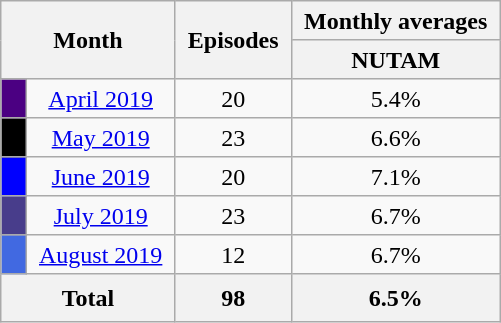<table class="wikitable plainrowheaders" style="text-align: center; line-height:25px;">
<tr class="wikitable" style="text-align: center;">
<th colspan="2" rowspan="2" style="padding: 0 8px;">Month</th>
<th rowspan="2" style="padding: 0 8px;">Episodes</th>
<th colspan="2" style="padding: 0 8px;">Monthly averages</th>
</tr>
<tr>
<th style="padding: 0 8px;">NUTAM</th>
</tr>
<tr>
<td style="padding: 0 8px; background:#4B0082;"></td>
<td style="padding: 0 8px;" '><a href='#'>April 2019</a></td>
<td style="padding: 0 8px;">20</td>
<td style="padding: 0 8px;">5.4%</td>
</tr>
<tr>
<td style="padding: 0 8px; background:#000000;"></td>
<td style="padding: 0 8px;" '><a href='#'>May 2019</a></td>
<td style="padding: 0 8px;">23</td>
<td style="padding: 0 8px;">6.6%</td>
</tr>
<tr>
<td style="padding: 0 8px; background:#0000FF;"></td>
<td style="padding: 0 8px;" '><a href='#'>June 2019</a></td>
<td style="padding: 0 8px;">20</td>
<td style="padding: 0 8px;">7.1%</td>
</tr>
<tr>
<td style="padding: 0 8px; background:#483D8B;"></td>
<td style="padding: 0 8px;" '><a href='#'>July 2019</a></td>
<td style="padding: 0 8px;">23</td>
<td style="padding: 0 8px;">6.7%</td>
</tr>
<tr>
<td style="padding: 0 8px; background:#4169E1;"></td>
<td style="padding: 0 8px;" '><a href='#'>August 2019</a></td>
<td style="padding: 0 8px;">12</td>
<td style="padding: 0 8px;">6.7%</td>
</tr>
<tr>
<th colspan="2">Total</th>
<th colspan="1">98</th>
<th colspan="2">6.5%</th>
</tr>
</table>
